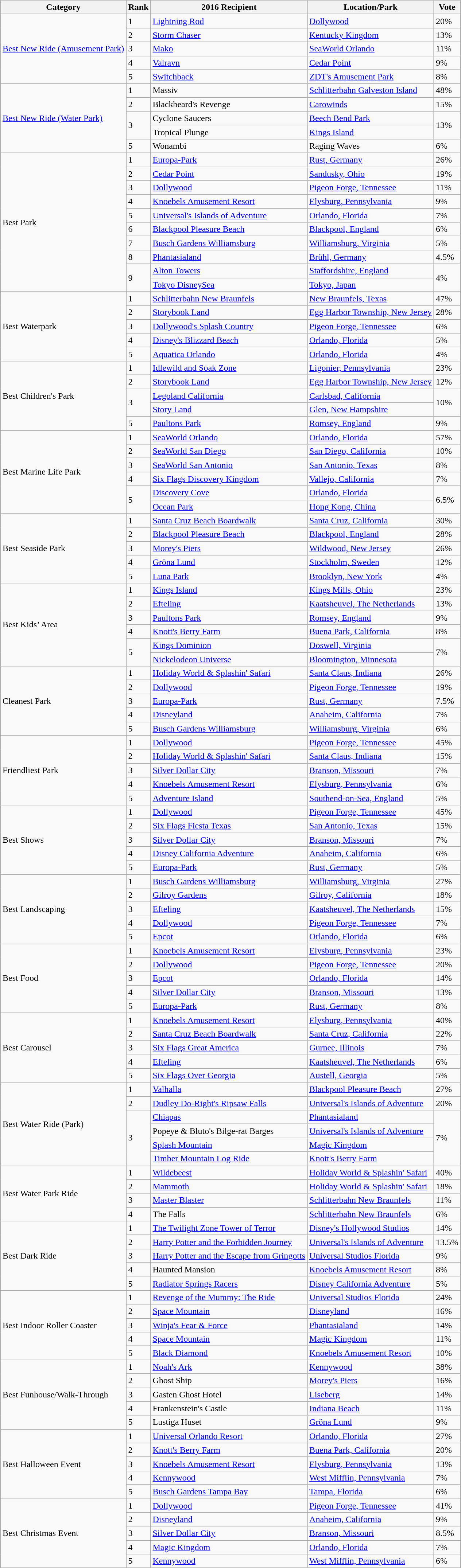<table class="wikitable sortable" style="margin:1em auto;">
<tr>
<th>Category</th>
<th>Rank</th>
<th>2016 Recipient</th>
<th>Location/Park</th>
<th>Vote</th>
</tr>
<tr>
<td rowspan="5"><a href='#'>Best New Ride (Amusement Park)</a></td>
<td>1</td>
<td><a href='#'>Lightning Rod</a></td>
<td><a href='#'>Dollywood</a></td>
<td>20%</td>
</tr>
<tr>
<td>2</td>
<td><a href='#'>Storm Chaser</a></td>
<td><a href='#'>Kentucky Kingdom</a></td>
<td>13%</td>
</tr>
<tr>
<td>3</td>
<td><a href='#'>Mako</a></td>
<td><a href='#'>SeaWorld Orlando</a></td>
<td>11%</td>
</tr>
<tr>
<td>4</td>
<td><a href='#'>Valravn</a></td>
<td><a href='#'>Cedar Point</a></td>
<td>9%</td>
</tr>
<tr>
<td>5</td>
<td><a href='#'>Switchback</a></td>
<td><a href='#'>ZDT's Amusement Park</a></td>
<td>8%</td>
</tr>
<tr>
<td rowspan="5"><a href='#'>Best New Ride (Water Park)</a></td>
<td>1</td>
<td>Massiv</td>
<td><a href='#'>Schlitterbahn Galveston Island</a></td>
<td>48%</td>
</tr>
<tr>
<td>2</td>
<td>Blackbeard's Revenge</td>
<td><a href='#'>Carowinds</a></td>
<td>15%</td>
</tr>
<tr>
<td rowspan="2">3</td>
<td>Cyclone Saucers</td>
<td><a href='#'>Beech Bend Park</a></td>
<td rowspan="2">13%</td>
</tr>
<tr>
<td>Tropical Plunge</td>
<td><a href='#'>Kings Island</a></td>
</tr>
<tr>
<td>5</td>
<td>Wonambi</td>
<td>Raging Waves</td>
<td>6%</td>
</tr>
<tr>
<td rowspan="10">Best Park</td>
<td>1</td>
<td><a href='#'>Europa-Park</a></td>
<td><a href='#'>Rust, Germany</a></td>
<td>26%</td>
</tr>
<tr>
<td>2</td>
<td><a href='#'>Cedar Point</a></td>
<td><a href='#'>Sandusky, Ohio</a></td>
<td>19%</td>
</tr>
<tr>
<td>3</td>
<td><a href='#'>Dollywood</a></td>
<td><a href='#'>Pigeon Forge, Tennessee</a></td>
<td>11%</td>
</tr>
<tr>
<td>4</td>
<td><a href='#'>Knoebels Amusement Resort</a></td>
<td><a href='#'>Elysburg, Pennsylvania</a></td>
<td>9%</td>
</tr>
<tr>
<td>5</td>
<td><a href='#'>Universal's Islands of Adventure</a></td>
<td><a href='#'>Orlando, Florida</a></td>
<td>7%</td>
</tr>
<tr>
<td>6</td>
<td><a href='#'>Blackpool Pleasure Beach</a></td>
<td><a href='#'>Blackpool, England</a></td>
<td>6%</td>
</tr>
<tr>
<td>7</td>
<td><a href='#'>Busch Gardens Williamsburg</a></td>
<td><a href='#'>Williamsburg, Virginia</a></td>
<td>5%</td>
</tr>
<tr>
<td>8</td>
<td><a href='#'>Phantasialand</a></td>
<td><a href='#'>Brühl, Germany</a></td>
<td>4.5%</td>
</tr>
<tr>
<td rowspan="2">9</td>
<td><a href='#'>Alton Towers</a></td>
<td><a href='#'>Staffordshire, England</a></td>
<td rowspan="2">4%</td>
</tr>
<tr>
<td><a href='#'>Tokyo DisneySea</a></td>
<td><a href='#'>Tokyo, Japan</a></td>
</tr>
<tr>
<td rowspan="5">Best Waterpark</td>
<td>1</td>
<td><a href='#'>Schlitterbahn New Braunfels</a></td>
<td><a href='#'>New Braunfels, Texas</a></td>
<td>47%</td>
</tr>
<tr>
<td>2</td>
<td><a href='#'>Storybook Land</a></td>
<td><a href='#'>Egg Harbor Township, New Jersey</a></td>
<td>28%</td>
</tr>
<tr>
<td>3</td>
<td><a href='#'>Dollywood's Splash Country</a></td>
<td><a href='#'>Pigeon Forge, Tennessee</a></td>
<td>6%</td>
</tr>
<tr>
<td>4</td>
<td><a href='#'>Disney's Blizzard Beach</a></td>
<td><a href='#'>Orlando, Florida</a></td>
<td>5%</td>
</tr>
<tr>
<td>5</td>
<td><a href='#'>Aquatica Orlando</a></td>
<td><a href='#'>Orlando, Florida</a></td>
<td>4%</td>
</tr>
<tr>
<td rowspan="5">Best Children's Park</td>
<td>1</td>
<td><a href='#'>Idlewild and Soak Zone</a></td>
<td><a href='#'>Ligonier, Pennsylvania</a></td>
<td>23%</td>
</tr>
<tr>
<td>2</td>
<td><a href='#'>Storybook Land</a></td>
<td><a href='#'>Egg Harbor Township, New Jersey</a></td>
<td>12%</td>
</tr>
<tr>
<td rowspan="2">3</td>
<td><a href='#'>Legoland California</a></td>
<td><a href='#'>Carlsbad, California</a></td>
<td rowspan="2">10%</td>
</tr>
<tr>
<td><a href='#'>Story Land</a></td>
<td><a href='#'>Glen, New Hampshire</a></td>
</tr>
<tr>
<td>5</td>
<td><a href='#'>Paultons Park</a></td>
<td><a href='#'>Romsey, England</a></td>
<td>9%</td>
</tr>
<tr>
<td rowspan="6">Best Marine Life Park</td>
<td>1</td>
<td><a href='#'>SeaWorld Orlando</a></td>
<td><a href='#'>Orlando, Florida</a></td>
<td>57%</td>
</tr>
<tr>
<td>2</td>
<td><a href='#'>SeaWorld San Diego</a></td>
<td><a href='#'>San Diego, California</a></td>
<td>10%</td>
</tr>
<tr>
<td>3</td>
<td><a href='#'>SeaWorld San Antonio</a></td>
<td><a href='#'>San Antonio, Texas</a></td>
<td>8%</td>
</tr>
<tr>
<td>4</td>
<td><a href='#'>Six Flags Discovery Kingdom</a></td>
<td><a href='#'>Vallejo, California</a></td>
<td>7%</td>
</tr>
<tr>
<td rowspan="2">5</td>
<td><a href='#'>Discovery Cove</a></td>
<td><a href='#'>Orlando, Florida</a></td>
<td rowspan="2">6.5%</td>
</tr>
<tr>
<td><a href='#'>Ocean Park</a></td>
<td><a href='#'>Hong Kong, China</a></td>
</tr>
<tr>
<td rowspan="5">Best Seaside Park</td>
<td>1</td>
<td><a href='#'>Santa Cruz Beach Boardwalk</a></td>
<td><a href='#'>Santa Cruz, California</a></td>
<td>30%</td>
</tr>
<tr>
<td>2</td>
<td><a href='#'>Blackpool Pleasure Beach</a></td>
<td><a href='#'>Blackpool, England</a></td>
<td>28%</td>
</tr>
<tr>
<td>3</td>
<td><a href='#'>Morey's Piers</a></td>
<td><a href='#'>Wildwood, New Jersey</a></td>
<td>26%</td>
</tr>
<tr>
<td>4</td>
<td><a href='#'>Gröna Lund</a></td>
<td><a href='#'>Stockholm, Sweden</a></td>
<td>12%</td>
</tr>
<tr>
<td>5</td>
<td><a href='#'>Luna Park</a></td>
<td><a href='#'>Brooklyn, New York</a></td>
<td>4%</td>
</tr>
<tr>
<td rowspan="6">Best Kids’ Area</td>
<td>1</td>
<td><a href='#'>Kings Island</a></td>
<td><a href='#'>Kings Mills, Ohio</a></td>
<td>23%</td>
</tr>
<tr>
<td>2</td>
<td><a href='#'>Efteling</a></td>
<td><a href='#'>Kaatsheuvel, The Netherlands</a></td>
<td>13%</td>
</tr>
<tr>
<td>3</td>
<td><a href='#'>Paultons Park</a></td>
<td><a href='#'>Romsey, England</a></td>
<td>9%</td>
</tr>
<tr>
<td>4</td>
<td><a href='#'>Knott's Berry Farm</a></td>
<td><a href='#'>Buena Park, California</a></td>
<td>8%</td>
</tr>
<tr>
<td rowspan="2">5</td>
<td><a href='#'>Kings Dominion</a></td>
<td><a href='#'>Doswell, Virginia</a></td>
<td rowspan="2">7%</td>
</tr>
<tr>
<td><a href='#'>Nickelodeon Universe</a></td>
<td><a href='#'>Bloomington, Minnesota</a></td>
</tr>
<tr>
<td rowspan="5">Cleanest Park</td>
<td>1</td>
<td><a href='#'>Holiday World & Splashin' Safari</a></td>
<td><a href='#'>Santa Claus, Indiana</a></td>
<td>26%</td>
</tr>
<tr>
<td>2</td>
<td><a href='#'>Dollywood</a></td>
<td><a href='#'>Pigeon Forge, Tennessee</a></td>
<td>19%</td>
</tr>
<tr>
<td>3</td>
<td><a href='#'>Europa-Park</a></td>
<td><a href='#'>Rust, Germany</a></td>
<td>7.5%</td>
</tr>
<tr>
<td>4</td>
<td><a href='#'>Disneyland</a></td>
<td><a href='#'>Anaheim, California</a></td>
<td>7%</td>
</tr>
<tr>
<td>5</td>
<td><a href='#'>Busch Gardens Williamsburg</a></td>
<td><a href='#'>Williamsburg, Virginia</a></td>
<td>6%</td>
</tr>
<tr>
<td rowspan="5">Friendliest Park</td>
<td>1</td>
<td><a href='#'>Dollywood</a></td>
<td><a href='#'>Pigeon Forge, Tennessee</a></td>
<td>45%</td>
</tr>
<tr>
<td>2</td>
<td><a href='#'>Holiday World & Splashin' Safari</a></td>
<td><a href='#'>Santa Claus, Indiana</a></td>
<td>15%</td>
</tr>
<tr>
<td>3</td>
<td><a href='#'>Silver Dollar City</a></td>
<td><a href='#'>Branson, Missouri</a></td>
<td>7%</td>
</tr>
<tr>
<td>4</td>
<td><a href='#'>Knoebels Amusement Resort</a></td>
<td><a href='#'>Elysburg, Pennsylvania</a></td>
<td>6%</td>
</tr>
<tr>
<td>5</td>
<td><a href='#'>Adventure Island</a></td>
<td><a href='#'>Southend-on-Sea, England</a></td>
<td>5%</td>
</tr>
<tr>
<td rowspan="5">Best Shows</td>
<td>1</td>
<td><a href='#'>Dollywood</a></td>
<td><a href='#'>Pigeon Forge, Tennessee</a></td>
<td>45%</td>
</tr>
<tr>
<td>2</td>
<td><a href='#'>Six Flags Fiesta Texas</a></td>
<td><a href='#'>San Antonio, Texas</a></td>
<td>15%</td>
</tr>
<tr>
<td>3</td>
<td><a href='#'>Silver Dollar City</a></td>
<td><a href='#'>Branson, Missouri</a></td>
<td>7%</td>
</tr>
<tr>
<td>4</td>
<td><a href='#'>Disney California Adventure</a></td>
<td><a href='#'>Anaheim, California</a></td>
<td>6%</td>
</tr>
<tr>
<td>5</td>
<td><a href='#'>Europa-Park</a></td>
<td><a href='#'>Rust, Germany</a></td>
<td>5%</td>
</tr>
<tr>
<td rowspan="5">Best Landscaping</td>
<td>1</td>
<td><a href='#'>Busch Gardens Williamsburg</a></td>
<td><a href='#'>Williamsburg, Virginia</a></td>
<td>27%</td>
</tr>
<tr>
<td>2</td>
<td><a href='#'>Gilroy Gardens</a></td>
<td><a href='#'>Gilroy, California</a></td>
<td>18%</td>
</tr>
<tr>
<td>3</td>
<td><a href='#'>Efteling</a></td>
<td><a href='#'>Kaatsheuvel, The Netherlands</a></td>
<td>15%</td>
</tr>
<tr>
<td>4</td>
<td><a href='#'>Dollywood</a></td>
<td><a href='#'>Pigeon Forge, Tennessee</a></td>
<td>7%</td>
</tr>
<tr>
<td>5</td>
<td><a href='#'>Epcot</a></td>
<td><a href='#'>Orlando, Florida</a></td>
<td>6%</td>
</tr>
<tr>
<td rowspan="5">Best Food</td>
<td>1</td>
<td><a href='#'>Knoebels Amusement Resort</a></td>
<td><a href='#'>Elysburg, Pennsylvania</a></td>
<td>23%</td>
</tr>
<tr>
<td>2</td>
<td><a href='#'>Dollywood</a></td>
<td><a href='#'>Pigeon Forge, Tennessee</a></td>
<td>20%</td>
</tr>
<tr>
<td>3</td>
<td><a href='#'>Epcot</a></td>
<td><a href='#'>Orlando, Florida</a></td>
<td>14%</td>
</tr>
<tr>
<td>4</td>
<td><a href='#'>Silver Dollar City</a></td>
<td><a href='#'>Branson, Missouri</a></td>
<td>13%</td>
</tr>
<tr>
<td>5</td>
<td><a href='#'>Europa-Park</a></td>
<td><a href='#'>Rust, Germany</a></td>
<td>8%</td>
</tr>
<tr>
<td rowspan="5">Best Carousel</td>
<td>1</td>
<td><a href='#'>Knoebels Amusement Resort</a></td>
<td><a href='#'>Elysburg, Pennsylvania</a></td>
<td>40%</td>
</tr>
<tr>
<td>2</td>
<td><a href='#'>Santa Cruz Beach Boardwalk</a></td>
<td><a href='#'>Santa Cruz, California</a></td>
<td>22%</td>
</tr>
<tr>
<td>3</td>
<td><a href='#'>Six Flags Great America</a></td>
<td><a href='#'>Gurnee, Illinois</a></td>
<td>7%</td>
</tr>
<tr>
<td>4</td>
<td><a href='#'>Efteling</a></td>
<td><a href='#'>Kaatsheuvel, The Netherlands</a></td>
<td>6%</td>
</tr>
<tr>
<td>5</td>
<td><a href='#'>Six Flags Over Georgia</a></td>
<td><a href='#'>Austell, Georgia</a></td>
<td>5%</td>
</tr>
<tr>
<td rowspan="6">Best Water Ride (Park)</td>
<td>1</td>
<td><a href='#'>Valhalla</a></td>
<td><a href='#'>Blackpool Pleasure Beach</a></td>
<td>27%</td>
</tr>
<tr>
<td>2</td>
<td><a href='#'>Dudley Do-Right's Ripsaw Falls</a></td>
<td><a href='#'>Universal's Islands of Adventure</a></td>
<td>20%</td>
</tr>
<tr>
<td rowspan="4">3</td>
<td><a href='#'>Chiapas</a></td>
<td><a href='#'>Phantasialand</a></td>
<td rowspan="4">7%</td>
</tr>
<tr>
<td>Popeye & Bluto's Bilge-rat Barges</td>
<td><a href='#'>Universal's Islands of Adventure</a></td>
</tr>
<tr>
<td><a href='#'>Splash Mountain</a></td>
<td><a href='#'>Magic Kingdom</a></td>
</tr>
<tr>
<td><a href='#'>Timber Mountain Log Ride</a></td>
<td><a href='#'>Knott's Berry Farm</a></td>
</tr>
<tr>
<td rowspan="4">Best Water Park Ride</td>
<td>1</td>
<td><a href='#'>Wildebeest</a></td>
<td><a href='#'>Holiday World & Splashin' Safari</a></td>
<td>40%</td>
</tr>
<tr>
<td>2</td>
<td><a href='#'>Mammoth</a></td>
<td><a href='#'>Holiday World & Splashin' Safari</a></td>
<td>18%</td>
</tr>
<tr>
<td>3</td>
<td><a href='#'>Master Blaster</a></td>
<td><a href='#'>Schlitterbahn New Braunfels</a></td>
<td>11%</td>
</tr>
<tr>
<td>4</td>
<td>The Falls</td>
<td><a href='#'>Schlitterbahn New Braunfels</a></td>
<td>6%</td>
</tr>
<tr>
<td rowspan="5">Best Dark Ride</td>
<td>1</td>
<td><a href='#'>The Twilight Zone Tower of Terror</a></td>
<td><a href='#'>Disney's Hollywood Studios</a></td>
<td>14%</td>
</tr>
<tr>
<td>2</td>
<td><a href='#'>Harry Potter and the Forbidden Journey</a></td>
<td><a href='#'>Universal's Islands of Adventure</a></td>
<td>13.5%</td>
</tr>
<tr>
<td>3</td>
<td><a href='#'>Harry Potter and the Escape from Gringotts</a></td>
<td><a href='#'>Universal Studios Florida</a></td>
<td>9%</td>
</tr>
<tr>
<td>4</td>
<td>Haunted Mansion</td>
<td><a href='#'>Knoebels Amusement Resort</a></td>
<td>8%</td>
</tr>
<tr>
<td>5</td>
<td><a href='#'>Radiator Springs Racers</a></td>
<td><a href='#'>Disney California Adventure</a></td>
<td>5%</td>
</tr>
<tr>
<td rowspan="5">Best Indoor Roller Coaster</td>
<td>1</td>
<td><a href='#'>Revenge of the Mummy: The Ride</a></td>
<td><a href='#'>Universal Studios Florida</a></td>
<td>24%</td>
</tr>
<tr>
<td>2</td>
<td><a href='#'>Space Mountain</a></td>
<td><a href='#'>Disneyland</a></td>
<td>16%</td>
</tr>
<tr>
<td>3</td>
<td><a href='#'>Winja's Fear & Force</a></td>
<td><a href='#'>Phantasialand</a></td>
<td>14%</td>
</tr>
<tr>
<td>4</td>
<td><a href='#'>Space Mountain</a></td>
<td><a href='#'>Magic Kingdom</a></td>
<td>11%</td>
</tr>
<tr>
<td>5</td>
<td><a href='#'>Black Diamond</a></td>
<td><a href='#'>Knoebels Amusement Resort</a></td>
<td>10%</td>
</tr>
<tr>
<td rowspan="5">Best Funhouse/Walk-Through</td>
<td>1</td>
<td><a href='#'>Noah's Ark</a></td>
<td><a href='#'>Kennywood</a></td>
<td>38%</td>
</tr>
<tr>
<td>2</td>
<td>Ghost Ship</td>
<td><a href='#'>Morey's Piers</a></td>
<td>16%</td>
</tr>
<tr>
<td>3</td>
<td>Gasten Ghost Hotel</td>
<td><a href='#'>Liseberg</a></td>
<td>14%</td>
</tr>
<tr>
<td>4</td>
<td>Frankenstein's Castle</td>
<td><a href='#'>Indiana Beach</a></td>
<td>11%</td>
</tr>
<tr>
<td>5</td>
<td>Lustiga Huset</td>
<td><a href='#'>Gröna Lund</a></td>
<td>9%</td>
</tr>
<tr>
<td rowspan="5">Best Halloween Event</td>
<td>1</td>
<td><a href='#'>Universal Orlando Resort</a></td>
<td><a href='#'>Orlando, Florida</a></td>
<td>27%</td>
</tr>
<tr>
<td>2</td>
<td><a href='#'>Knott's Berry Farm</a></td>
<td><a href='#'>Buena Park, California</a></td>
<td>20%</td>
</tr>
<tr>
<td>3</td>
<td><a href='#'>Knoebels Amusement Resort</a></td>
<td><a href='#'>Elysburg, Pennsylvania</a></td>
<td>13%</td>
</tr>
<tr>
<td>4</td>
<td><a href='#'>Kennywood</a></td>
<td><a href='#'>West Mifflin, Pennsylvania</a></td>
<td>7%</td>
</tr>
<tr>
<td>5</td>
<td><a href='#'>Busch Gardens Tampa Bay</a></td>
<td><a href='#'>Tampa, Florida</a></td>
<td>6%</td>
</tr>
<tr>
<td rowspan="5">Best Christmas Event</td>
<td>1</td>
<td><a href='#'>Dollywood</a></td>
<td><a href='#'>Pigeon Forge, Tennessee</a></td>
<td>41%</td>
</tr>
<tr>
<td>2</td>
<td><a href='#'>Disneyland</a></td>
<td><a href='#'>Anaheim, California</a></td>
<td>9%</td>
</tr>
<tr>
<td>3</td>
<td><a href='#'>Silver Dollar City</a></td>
<td><a href='#'>Branson, Missouri</a></td>
<td>8.5%</td>
</tr>
<tr>
<td>4</td>
<td><a href='#'>Magic Kingdom</a></td>
<td><a href='#'>Orlando, Florida</a></td>
<td>7%</td>
</tr>
<tr>
<td>5</td>
<td><a href='#'>Kennywood</a></td>
<td><a href='#'>West Mifflin, Pennsylvania</a></td>
<td>6%</td>
</tr>
</table>
